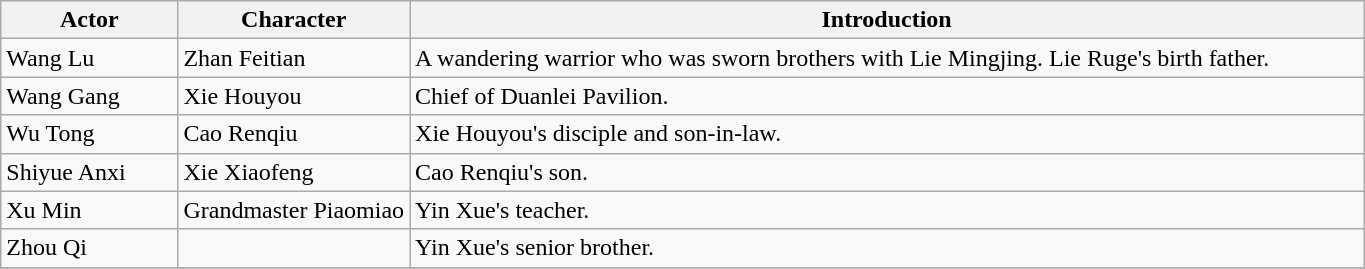<table class="wikitable">
<tr>
<th style="width:13%">Actor</th>
<th style="width:17%">Character</th>
<th>Introduction</th>
</tr>
<tr>
<td>Wang Lu</td>
<td>Zhan Feitian</td>
<td>A wandering warrior who was sworn brothers with Lie Mingjing. Lie Ruge's birth father.</td>
</tr>
<tr>
<td>Wang Gang</td>
<td>Xie Houyou</td>
<td>Chief of Duanlei Pavilion.</td>
</tr>
<tr>
<td>Wu Tong</td>
<td>Cao Renqiu</td>
<td>Xie Houyou's disciple and son-in-law.</td>
</tr>
<tr>
<td>Shiyue Anxi</td>
<td>Xie Xiaofeng</td>
<td>Cao Renqiu's son.</td>
</tr>
<tr>
<td>Xu Min</td>
<td>Grandmaster Piaomiao</td>
<td>Yin Xue's teacher.</td>
</tr>
<tr>
<td>Zhou Qi</td>
<td></td>
<td>Yin Xue's senior brother.</td>
</tr>
<tr>
</tr>
</table>
